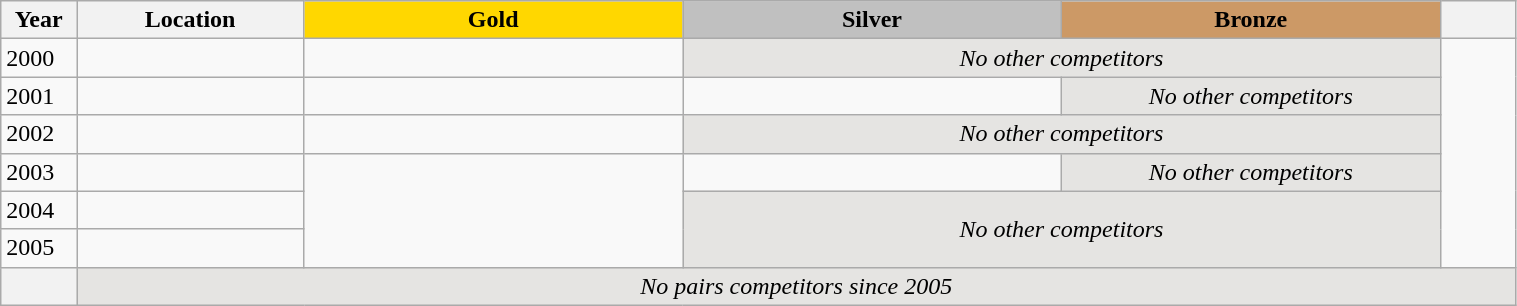<table class="wikitable unsortable" style="text-align:left; width:80%">
<tr>
<th scope="col" style="text-align:center; width:5%">Year</th>
<th scope="col" style="text-align:center; width:15%">Location</th>
<td scope="col" style="text-align:center; width:25%; background:gold"><strong>Gold</strong></td>
<td scope="col" style="text-align:center; width:25%; background:silver"><strong>Silver</strong></td>
<td scope="col" style="text-align:center; width:25%; background:#c96"><strong>Bronze</strong></td>
<th scope="col" style="text-align:center; width:5%"></th>
</tr>
<tr>
<td>2000</td>
<td></td>
<td></td>
<td colspan="2" align="center" bgcolor="e5e4e2"><em>No other competitors</em></td>
<td rowspan="6"></td>
</tr>
<tr>
<td>2001</td>
<td></td>
<td></td>
<td></td>
<td align="center" bgcolor="e5e4e2"><em>No other competitors</em></td>
</tr>
<tr>
<td>2002</td>
<td></td>
<td></td>
<td colspan="2" align="center" bgcolor="e5e4e2"><em>No other competitors</em></td>
</tr>
<tr>
<td>2003</td>
<td></td>
<td rowspan="3"></td>
<td></td>
<td align="center" bgcolor="e5e4e2"><em>No other competitors</em></td>
</tr>
<tr>
<td>2004</td>
<td></td>
<td colspan="2" rowspan="2" align="center" bgcolor="e5e4e2"><em>No other competitors</em></td>
</tr>
<tr>
<td>2005</td>
<td></td>
</tr>
<tr>
<th scope="row" style="text-align:left"></th>
<td colspan="5" align="center" bgcolor="e5e4e2"><em>No pairs competitors since 2005</em></td>
</tr>
</table>
